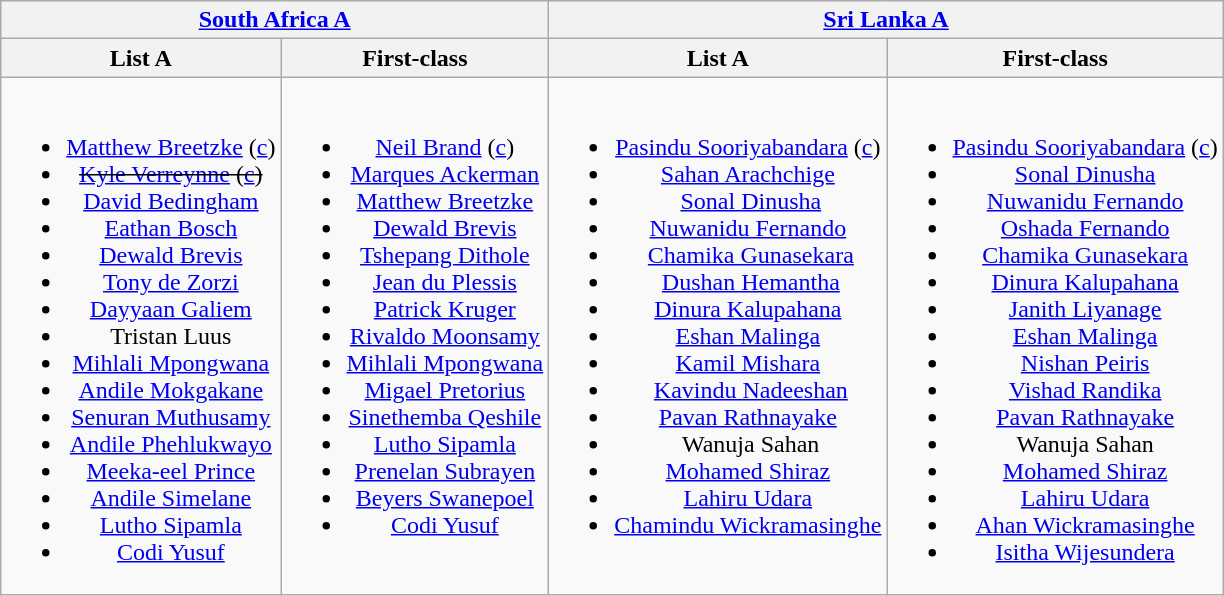<table class="wikitable" style="text-align:center;margin:auto">
<tr>
<th colspan="2"> <a href='#'>South Africa A</a></th>
<th colspan="2"> <a href='#'>Sri Lanka A</a></th>
</tr>
<tr>
<th>List A</th>
<th>First-class</th>
<th>List A</th>
<th>First-class</th>
</tr>
<tr style="vertical-align:top">
<td><br><ul><li><a href='#'>Matthew Breetzke</a> (<a href='#'>c</a>)</li><li><s><a href='#'>Kyle Verreynne</a> (<a href='#'>c</a>)</s></li><li><a href='#'>David Bedingham</a></li><li><a href='#'>Eathan Bosch</a></li><li><a href='#'>Dewald Brevis</a></li><li><a href='#'>Tony de Zorzi</a></li><li><a href='#'>Dayyaan Galiem</a></li><li>Tristan Luus</li><li><a href='#'>Mihlali Mpongwana</a></li><li><a href='#'>Andile Mokgakane</a></li><li><a href='#'>Senuran Muthusamy</a></li><li><a href='#'>Andile Phehlukwayo</a></li><li><a href='#'>Meeka-eel Prince</a></li><li><a href='#'>Andile Simelane</a></li><li><a href='#'>Lutho Sipamla</a></li><li><a href='#'>Codi Yusuf</a></li></ul></td>
<td><br><ul><li><a href='#'>Neil Brand</a> (<a href='#'>c</a>)</li><li><a href='#'>Marques Ackerman</a></li><li><a href='#'>Matthew Breetzke</a></li><li><a href='#'>Dewald Brevis</a></li><li><a href='#'>Tshepang Dithole</a></li><li><a href='#'>Jean du Plessis</a></li><li><a href='#'>Patrick Kruger</a></li><li><a href='#'>Rivaldo Moonsamy</a></li><li><a href='#'>Mihlali Mpongwana</a></li><li><a href='#'>Migael Pretorius</a></li><li><a href='#'>Sinethemba Qeshile</a></li><li><a href='#'>Lutho Sipamla</a></li><li><a href='#'>Prenelan Subrayen</a></li><li><a href='#'>Beyers Swanepoel</a></li><li><a href='#'>Codi Yusuf</a></li></ul></td>
<td><br><ul><li><a href='#'>Pasindu Sooriyabandara</a> (<a href='#'>c</a>)</li><li><a href='#'>Sahan Arachchige</a></li><li> <a href='#'>Sonal Dinusha</a></li><li><a href='#'>Nuwanidu Fernando</a></li><li> <a href='#'>Chamika Gunasekara</a></li><li> <a href='#'>Dushan Hemantha</a></li><li><a href='#'>Dinura Kalupahana</a></li><li><a href='#'>Eshan Malinga</a></li><li><a href='#'>Kamil Mishara</a></li><li> <a href='#'>Kavindu Nadeeshan</a></li><li><a href='#'>Pavan Rathnayake</a></li><li> Wanuja Sahan</li><li><a href='#'>Mohamed Shiraz</a></li><li><a href='#'>Lahiru Udara</a></li><li><a href='#'>Chamindu Wickramasinghe</a></li></ul></td>
<td><br><ul><li><a href='#'>Pasindu Sooriyabandara</a> (<a href='#'>c</a>)</li><li><a href='#'>Sonal Dinusha</a></li><li><a href='#'>Nuwanidu Fernando</a></li><li><a href='#'>Oshada Fernando</a></li><li><a href='#'>Chamika Gunasekara</a></li><li><a href='#'>Dinura Kalupahana</a></li><li><a href='#'>Janith Liyanage</a></li><li><a href='#'>Eshan Malinga</a></li><li><a href='#'>Nishan Peiris</a></li><li><a href='#'>Vishad Randika</a></li><li><a href='#'>Pavan Rathnayake</a></li><li>Wanuja Sahan</li><li><a href='#'>Mohamed Shiraz</a></li><li><a href='#'>Lahiru Udara</a></li><li><a href='#'>Ahan Wickramasinghe</a></li><li><a href='#'>Isitha Wijesundera</a></li></ul></td>
</tr>
</table>
